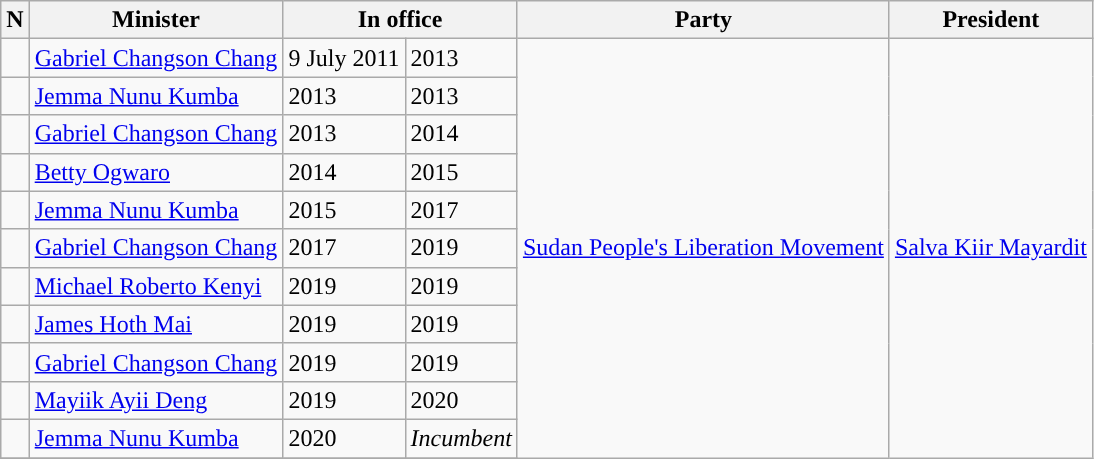<table class="wikitable">
<tr>
<th>N</th>
<th>Minister</th>
<th colspan="2">In office</th>
<th>Party</th>
<th>President</th>
</tr>
<tr>
<td style="background-color: "></td>
<td><a href='#'>Gabriel Changson Chang</a></td>
<td>9 July 2011</td>
<td>2013</td>
<td rowspan="12"><a href='#'>Sudan People's Liberation Movement</a></td>
<td rowspan="12"><a href='#'>Salva Kiir Mayardit</a></td>
</tr>
<tr>
<td style="background-color: "></td>
<td><a href='#'>Jemma Nunu Kumba</a></td>
<td>2013</td>
<td>2013</td>
</tr>
<tr>
<td style="background-color: "></td>
<td><a href='#'>Gabriel Changson Chang</a></td>
<td>2013</td>
<td>2014</td>
</tr>
<tr>
<td style="background-color: "></td>
<td><a href='#'>Betty Ogwaro</a></td>
<td>2014</td>
<td>2015</td>
</tr>
<tr>
<td style="background-color: "></td>
<td><a href='#'>Jemma Nunu Kumba</a></td>
<td>2015</td>
<td>2017</td>
</tr>
<tr>
<td style="background-color: "></td>
<td><a href='#'>Gabriel Changson Chang</a></td>
<td>2017</td>
<td>2019</td>
</tr>
<tr>
<td style="background-color: "></td>
<td><a href='#'>Michael Roberto Kenyi</a></td>
<td>2019</td>
<td>2019</td>
</tr>
<tr>
<td style="background-color: "></td>
<td><a href='#'>James Hoth Mai</a></td>
<td>2019</td>
<td>2019</td>
</tr>
<tr>
<td style="background-color: "></td>
<td><a href='#'>Gabriel Changson Chang</a></td>
<td>2019</td>
<td>2019</td>
</tr>
<tr>
<td style="background-color: "></td>
<td><a href='#'>Mayiik Ayii Deng</a></td>
<td>2019</td>
<td>2020</td>
</tr>
<tr>
<td style="background-color: "></td>
<td><a href='#'>Jemma Nunu Kumba</a></td>
<td>2020</td>
<td><em>Incumbent</em></td>
</tr>
<tr>
</tr>
</table>
